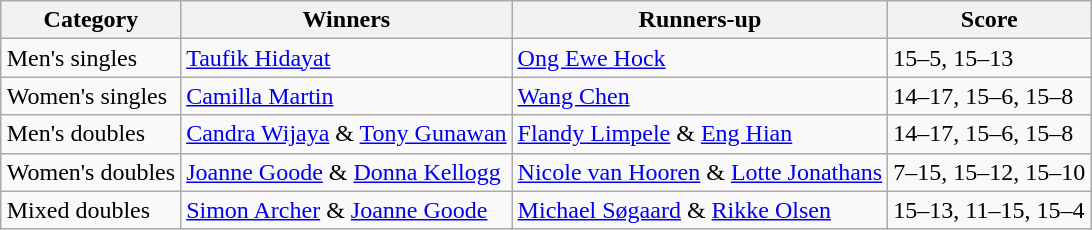<table class=wikitable style="margin:auto;">
<tr>
<th>Category</th>
<th>Winners</th>
<th>Runners-up</th>
<th>Score</th>
</tr>
<tr>
<td>Men's singles</td>
<td> <a href='#'>Taufik Hidayat</a></td>
<td> <a href='#'>Ong Ewe Hock</a></td>
<td>15–5, 15–13</td>
</tr>
<tr>
<td>Women's singles</td>
<td> <a href='#'>Camilla Martin</a></td>
<td> <a href='#'>Wang Chen</a></td>
<td>14–17, 15–6, 15–8</td>
</tr>
<tr>
<td>Men's doubles</td>
<td> <a href='#'>Candra Wijaya</a> & <a href='#'>Tony Gunawan</a></td>
<td> <a href='#'>Flandy Limpele</a> & <a href='#'>Eng Hian</a></td>
<td>14–17, 15–6, 15–8</td>
</tr>
<tr>
<td>Women's doubles</td>
<td> <a href='#'>Joanne Goode</a> & <a href='#'>Donna Kellogg</a></td>
<td> <a href='#'>Nicole van Hooren</a> & <a href='#'>Lotte Jonathans</a></td>
<td>7–15, 15–12, 15–10</td>
</tr>
<tr>
<td>Mixed doubles</td>
<td> <a href='#'>Simon Archer</a> & <a href='#'>Joanne Goode</a></td>
<td> <a href='#'>Michael Søgaard</a> & <a href='#'>Rikke Olsen</a></td>
<td>15–13, 11–15, 15–4</td>
</tr>
</table>
